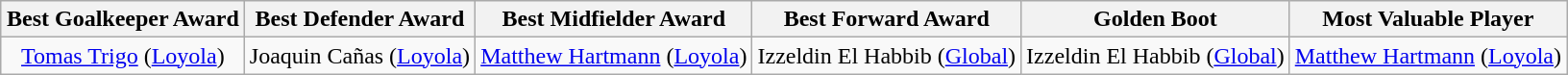<table class="wikitable" style="text-align:center; margin:auto;">
<tr>
<th>Best Goalkeeper Award</th>
<th>Best Defender Award</th>
<th>Best Midfielder Award</th>
<th>Best Forward Award</th>
<th>Golden Boot</th>
<th>Most Valuable Player</th>
</tr>
<tr>
<td> <a href='#'>Tomas Trigo</a> (<a href='#'>Loyola</a>)</td>
<td> Joaquin Cañas (<a href='#'>Loyola</a>)</td>
<td> <a href='#'>Matthew Hartmann</a> (<a href='#'>Loyola</a>)</td>
<td> Izzeldin El Habbib (<a href='#'>Global</a>)</td>
<td> Izzeldin El Habbib (<a href='#'>Global</a>)</td>
<td> <a href='#'>Matthew Hartmann</a> (<a href='#'>Loyola</a>)</td>
</tr>
</table>
